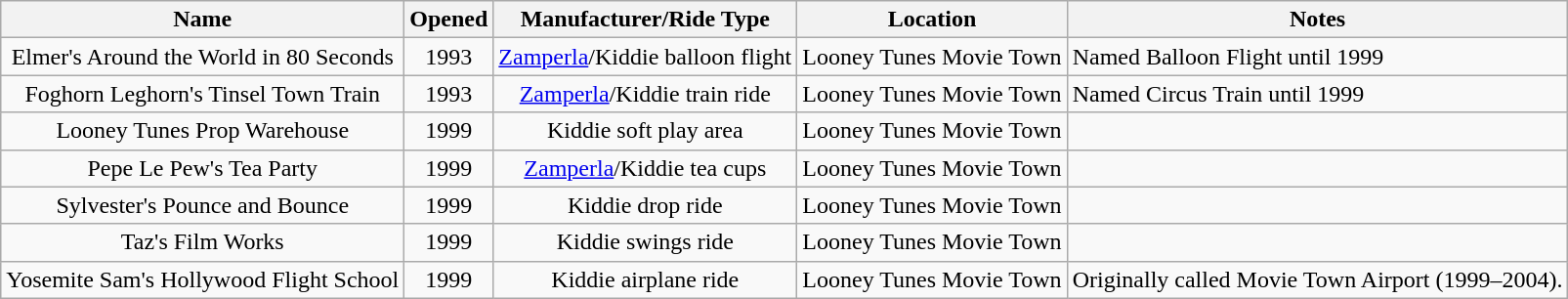<table class="wikitable sortable">
<tr>
<th>Name</th>
<th>Opened</th>
<th>Manufacturer/Ride Type</th>
<th>Location</th>
<th class="unsortable">Notes</th>
</tr>
<tr>
<td align=center>Elmer's Around the World in 80 Seconds</td>
<td align=center>1993</td>
<td align=center><a href='#'>Zamperla</a>/Kiddie balloon flight</td>
<td align=center>Looney Tunes Movie Town</td>
<td>Named Balloon Flight until 1999</td>
</tr>
<tr>
<td align=center>Foghorn Leghorn's Tinsel Town Train</td>
<td align=center>1993</td>
<td align=center><a href='#'>Zamperla</a>/Kiddie train ride</td>
<td align=center>Looney Tunes Movie Town</td>
<td>Named Circus Train until 1999</td>
</tr>
<tr>
<td align=center>Looney Tunes Prop Warehouse</td>
<td align=center>1999</td>
<td align=center>Kiddie soft play area</td>
<td align=center>Looney Tunes Movie Town</td>
<td></td>
</tr>
<tr>
<td align=center>Pepe Le Pew's Tea Party</td>
<td align=center>1999</td>
<td align=center><a href='#'>Zamperla</a>/Kiddie tea cups</td>
<td align=center>Looney Tunes Movie Town</td>
<td></td>
</tr>
<tr>
<td align=center>Sylvester's Pounce and Bounce</td>
<td align=center>1999</td>
<td align=center>Kiddie drop ride</td>
<td align=center>Looney Tunes Movie Town</td>
<td></td>
</tr>
<tr>
<td align=center>Taz's Film Works</td>
<td align=center>1999</td>
<td align=center>Kiddie swings ride</td>
<td align=center>Looney Tunes Movie Town</td>
<td></td>
</tr>
<tr>
<td align=center>Yosemite Sam's Hollywood Flight School</td>
<td align=center>1999</td>
<td align=center>Kiddie airplane ride</td>
<td align=center>Looney Tunes Movie Town</td>
<td>Originally called Movie Town Airport (1999–2004).</td>
</tr>
</table>
